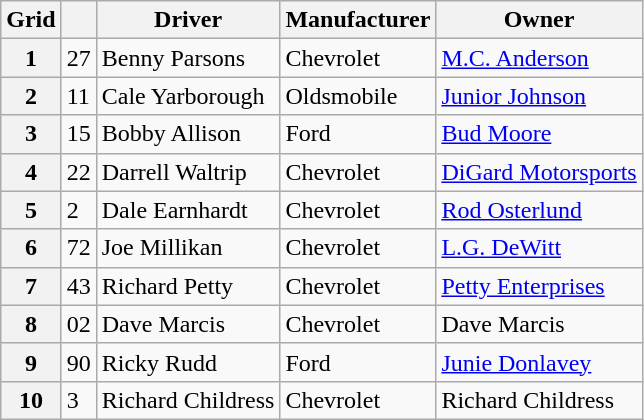<table class="wikitable">
<tr>
<th>Grid</th>
<th></th>
<th>Driver</th>
<th>Manufacturer</th>
<th>Owner</th>
</tr>
<tr>
<th>1</th>
<td>27</td>
<td>Benny Parsons</td>
<td>Chevrolet</td>
<td><a href='#'>M.C. Anderson</a></td>
</tr>
<tr>
<th>2</th>
<td>11</td>
<td>Cale Yarborough</td>
<td>Oldsmobile</td>
<td><a href='#'>Junior Johnson</a></td>
</tr>
<tr>
<th>3</th>
<td>15</td>
<td>Bobby Allison</td>
<td>Ford</td>
<td><a href='#'>Bud Moore</a></td>
</tr>
<tr>
<th>4</th>
<td>22</td>
<td>Darrell Waltrip</td>
<td>Chevrolet</td>
<td><a href='#'>DiGard Motorsports</a></td>
</tr>
<tr>
<th>5</th>
<td>2</td>
<td>Dale Earnhardt</td>
<td>Chevrolet</td>
<td><a href='#'>Rod Osterlund</a></td>
</tr>
<tr>
<th>6</th>
<td>72</td>
<td>Joe Millikan</td>
<td>Chevrolet</td>
<td><a href='#'>L.G. DeWitt</a></td>
</tr>
<tr>
<th>7</th>
<td>43</td>
<td>Richard Petty</td>
<td>Chevrolet</td>
<td><a href='#'>Petty Enterprises</a></td>
</tr>
<tr>
<th>8</th>
<td>02</td>
<td>Dave Marcis</td>
<td>Chevrolet</td>
<td>Dave Marcis</td>
</tr>
<tr>
<th>9</th>
<td>90</td>
<td>Ricky Rudd</td>
<td>Ford</td>
<td><a href='#'>Junie Donlavey</a></td>
</tr>
<tr>
<th>10</th>
<td>3</td>
<td>Richard Childress</td>
<td>Chevrolet</td>
<td>Richard Childress</td>
</tr>
</table>
